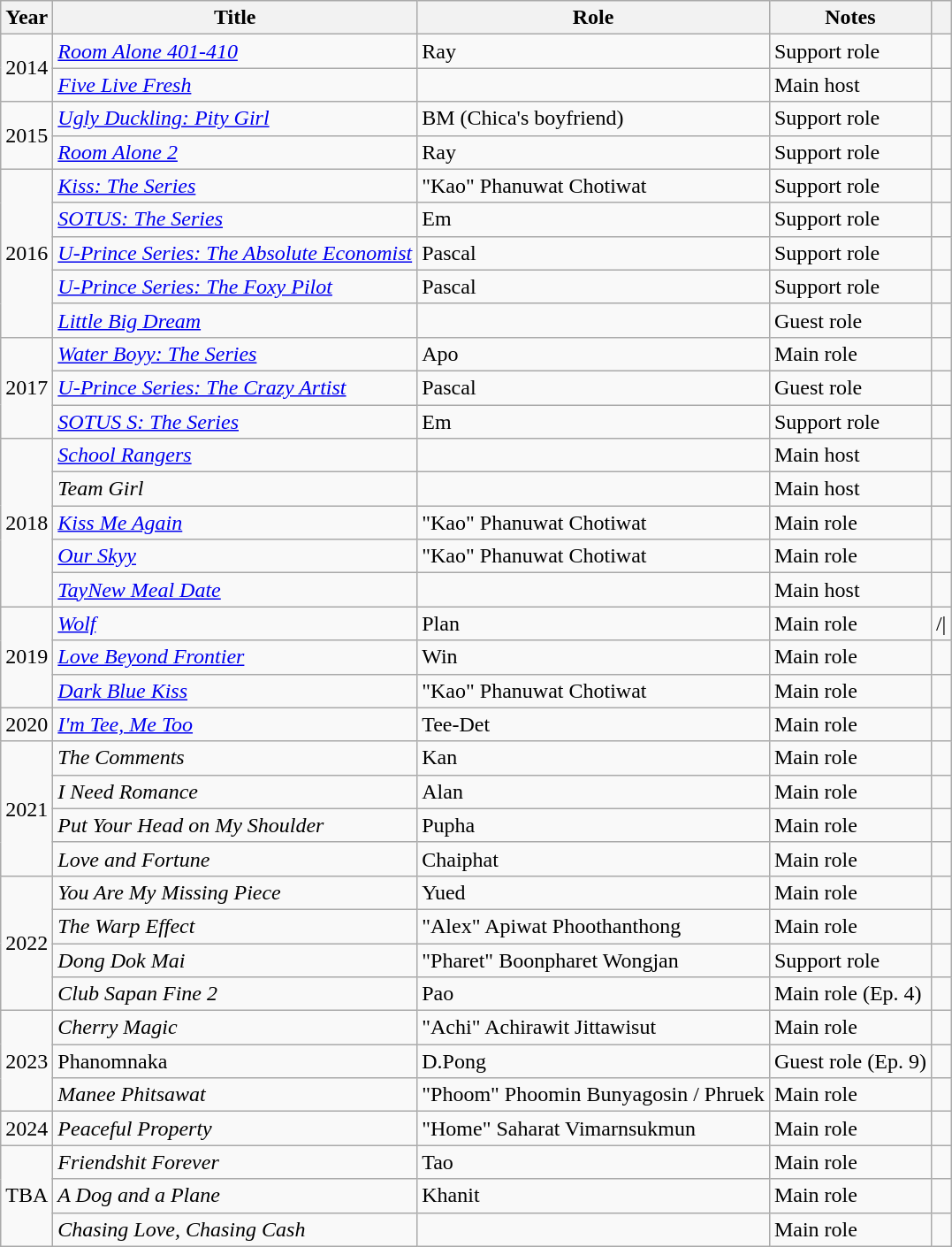<table class="wikitable sortable plainrowheaders">
<tr>
<th scope="col">Year</th>
<th scope="col">Title</th>
<th scope="col">Role</th>
<th scope="col" class="unsortable">Notes</th>
<th scope="col" class="unsortable"></th>
</tr>
<tr>
<td rowspan="2">2014</td>
<td><em><a href='#'>Room Alone 401-410</a></em></td>
<td>Ray</td>
<td>Support role</td>
<td style="text-align: center;"></td>
</tr>
<tr>
<td><em><a href='#'>Five Live Fresh</a></em></td>
<td></td>
<td>Main host</td>
<td style="text-align: center;"></td>
</tr>
<tr>
<td rowspan="2">2015</td>
<td><em><a href='#'>Ugly Duckling: Pity Girl</a></em></td>
<td>BM (Chica's boyfriend)</td>
<td>Support role</td>
<td style="text-align: center;"></td>
</tr>
<tr>
<td><em><a href='#'>Room Alone 2</a></em></td>
<td>Ray</td>
<td>Support role</td>
<td style="text-align: center;"></td>
</tr>
<tr>
<td rowspan="5">2016</td>
<td><em><a href='#'>Kiss: The Series</a></em></td>
<td>"Kao" Phanuwat Chotiwat</td>
<td>Support role</td>
<td style="text-align: center;"></td>
</tr>
<tr>
<td><em><a href='#'>SOTUS: The Series</a></em></td>
<td>Em</td>
<td>Support role</td>
<td style="text-align: center;"></td>
</tr>
<tr>
<td><em><a href='#'>U-Prince Series: The Absolute Economist</a></em></td>
<td>Pascal</td>
<td>Support role</td>
<td style="text-align: center;"></td>
</tr>
<tr>
<td><em><a href='#'>U-Prince Series: The Foxy Pilot</a></em></td>
<td>Pascal</td>
<td>Support role</td>
<td style="text-align: center;"></td>
</tr>
<tr>
<td><em><a href='#'>Little Big Dream</a></em></td>
<td></td>
<td>Guest role</td>
<td style="text-align: center;"></td>
</tr>
<tr>
<td rowspan="3">2017</td>
<td><em><a href='#'>Water Boyy: The Series</a></em></td>
<td>Apo</td>
<td>Main role</td>
<td style="text-align: center;"></td>
</tr>
<tr>
<td><em><a href='#'>U-Prince Series: The Crazy Artist</a></em></td>
<td>Pascal</td>
<td>Guest role</td>
<td style="text-align: center;"></td>
</tr>
<tr>
<td><em><a href='#'>SOTUS S: The Series</a></em></td>
<td>Em</td>
<td>Support role</td>
<td style="text-align: center;"></td>
</tr>
<tr>
<td rowspan="5">2018</td>
<td><em><a href='#'>School Rangers</a></em></td>
<td></td>
<td>Main host</td>
<td style="text-align: center;"></td>
</tr>
<tr>
<td><em>Team Girl</em></td>
<td></td>
<td>Main host</td>
<td style="text-align: center;"></td>
</tr>
<tr>
<td><em><a href='#'>Kiss Me Again</a></em></td>
<td>"Kao" Phanuwat Chotiwat</td>
<td>Main role</td>
<td style="text-align: center;"></td>
</tr>
<tr>
<td><em><a href='#'>Our Skyy</a></em></td>
<td>"Kao" Phanuwat Chotiwat</td>
<td>Main role</td>
<td style="text-align: center;"></td>
</tr>
<tr>
<td><em><a href='#'>TayNew Meal Date</a></em></td>
<td></td>
<td>Main host</td>
<td style="text-align: center;"></td>
</tr>
<tr>
<td rowspan="3">2019</td>
<td><em><a href='#'>Wolf</a></em></td>
<td>Plan</td>
<td>Main role</td>
<td style="text-align: center;">/|</td>
</tr>
<tr>
<td><em><a href='#'>Love Beyond Frontier</a></em></td>
<td>Win</td>
<td>Main role</td>
<td style="text-align: center;"></td>
</tr>
<tr>
<td><em><a href='#'>Dark Blue Kiss</a></em></td>
<td>"Kao" Phanuwat Chotiwat</td>
<td>Main role</td>
<td style="text-align: center;"></td>
</tr>
<tr>
<td rowspan="1">2020</td>
<td><em><a href='#'>I'm Tee, Me Too</a></em></td>
<td>Tee-Det</td>
<td>Main role</td>
<td style="text-align: center;"></td>
</tr>
<tr>
<td rowspan="4">2021</td>
<td><em>The Comments</em></td>
<td>Kan</td>
<td>Main role</td>
<td></td>
</tr>
<tr>
<td><em>I Need Romance</em></td>
<td>Alan</td>
<td>Main role</td>
<td style="text-align: center;"></td>
</tr>
<tr>
<td><em>Put Your Head on My Shoulder</em></td>
<td>Pupha</td>
<td>Main role</td>
<td></td>
</tr>
<tr>
<td><em>Love and Fortune</em></td>
<td>Chaiphat</td>
<td>Main role</td>
<td></td>
</tr>
<tr>
<td rowspan="4">2022</td>
<td><em>You Are My Missing Piece</em></td>
<td>Yued</td>
<td>Main role</td>
<td></td>
</tr>
<tr>
<td><em>The Warp Effect</em></td>
<td>"Alex" Apiwat Phoothanthong</td>
<td>Main role</td>
<td></td>
</tr>
<tr>
<td><em>Dong Dok Mai</em></td>
<td>"Pharet" Boonpharet Wongjan</td>
<td>Support role</td>
<td style="text-align: center;"></td>
</tr>
<tr>
<td><em>Club Sapan Fine 2</em></td>
<td>Pao</td>
<td>Main role (Ep. 4)</td>
<td></td>
</tr>
<tr>
<td rowspan="3">2023</td>
<td><em>Cherry Magic</em></td>
<td>"Achi" Achirawit Jittawisut</td>
<td>Main role</td>
<td></td>
</tr>
<tr>
<td>Phanomnaka</td>
<td>D.Pong</td>
<td>Guest role (Ep. 9)</td>
<td></td>
</tr>
<tr>
<td><em>Manee Phitsawat</em></td>
<td>"Phoom" Phoomin Bunyagosin / Phruek</td>
<td>Main role</td>
<td></td>
</tr>
<tr>
<td rowspan="1">2024</td>
<td><em>Peaceful Property</em></td>
<td>"Home" Saharat Vimarnsukmun</td>
<td>Main role</td>
<td></td>
</tr>
<tr>
<td rowspan="3">TBA</td>
<td><em>Friendshit Forever</em></td>
<td>Tao</td>
<td>Main role</td>
<td></td>
</tr>
<tr>
<td><em>A Dog and a Plane</em></td>
<td>Khanit</td>
<td>Main role</td>
<td></td>
</tr>
<tr>
<td><em>Chasing Love, Chasing Cash</em></td>
<td></td>
<td>Main role</td>
<td></td>
</tr>
</table>
